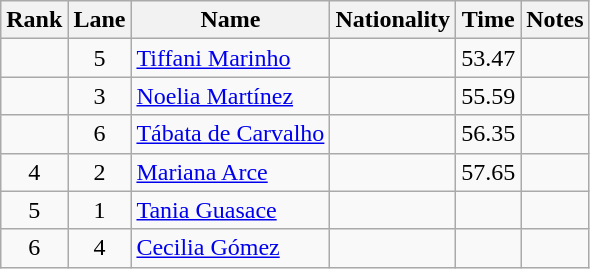<table class="wikitable sortable" style="text-align:center">
<tr>
<th>Rank</th>
<th>Lane</th>
<th>Name</th>
<th>Nationality</th>
<th>Time</th>
<th>Notes</th>
</tr>
<tr>
<td></td>
<td>5</td>
<td align=left><a href='#'>Tiffani Marinho</a></td>
<td align=left></td>
<td>53.47</td>
<td></td>
</tr>
<tr>
<td></td>
<td>3</td>
<td align=left><a href='#'>Noelia Martínez</a></td>
<td align=left></td>
<td>55.59</td>
<td></td>
</tr>
<tr>
<td></td>
<td>6</td>
<td align=left><a href='#'>Tábata de Carvalho</a></td>
<td align=left></td>
<td>56.35</td>
<td></td>
</tr>
<tr>
<td>4</td>
<td>2</td>
<td align=left><a href='#'>Mariana Arce</a></td>
<td align=left></td>
<td>57.65</td>
<td></td>
</tr>
<tr>
<td>5</td>
<td>1</td>
<td align=left><a href='#'>Tania Guasace</a></td>
<td align=left></td>
<td></td>
<td></td>
</tr>
<tr>
<td>6</td>
<td>4</td>
<td align=left><a href='#'>Cecilia Gómez</a></td>
<td align=left></td>
<td></td>
<td></td>
</tr>
</table>
